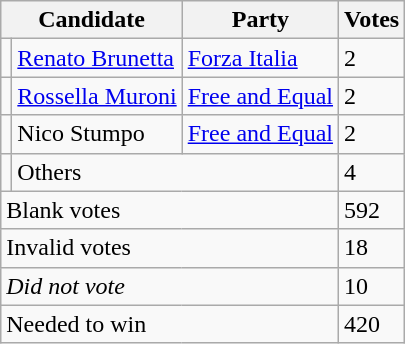<table class="wikitable" style="font-size: align=left">
<tr>
<th colspan=2>Candidate</th>
<th>Party</th>
<th>Votes</th>
</tr>
<tr>
<td bgcolor=></td>
<td><a href='#'>Renato Brunetta</a></td>
<td><a href='#'>Forza Italia</a></td>
<td>2</td>
</tr>
<tr>
<td bgcolor=></td>
<td><a href='#'>Rossella Muroni</a></td>
<td><a href='#'>Free and Equal</a></td>
<td>2</td>
</tr>
<tr>
<td bgcolor=></td>
<td>Nico Stumpo</td>
<td><a href='#'>Free and Equal</a></td>
<td>2</td>
</tr>
<tr>
<td bgcolor=></td>
<td colspan=2>Others</td>
<td>4</td>
</tr>
<tr>
<td colspan=3>Blank votes</td>
<td>592</td>
</tr>
<tr>
<td colspan=3>Invalid votes</td>
<td>18</td>
</tr>
<tr>
<td colspan=3><em>Did not vote</em></td>
<td>10</td>
</tr>
<tr>
<td colspan=3>Needed to win</td>
<td>420</td>
</tr>
</table>
